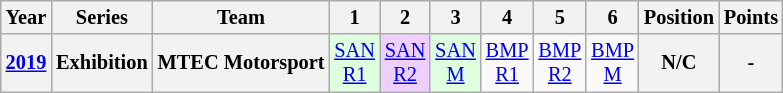<table class="wikitable" style="text-align:center; font-size:85%">
<tr>
<th>Year</th>
<th>Series</th>
<th>Team</th>
<th>1</th>
<th>2</th>
<th>3</th>
<th>4</th>
<th>5</th>
<th>6</th>
<th>Position</th>
<th>Points</th>
</tr>
<tr>
<th><a href='#'>2019</a></th>
<th>Exhibition</th>
<th>MTEC Motorsport</th>
<td style=background:#DFFFDF><a href='#'>SAN<br>R1</a><br></td>
<td style=background:#EFCFFF><a href='#'>SAN<br>R2</a><br></td>
<td style=background:#DFFFDF><a href='#'>SAN<br>M</a><br></td>
<td><a href='#'>BMP<br>R1</a></td>
<td><a href='#'>BMP<br>R2</a></td>
<td><a href='#'>BMP<br>M</a></td>
<th>N/C</th>
<th>-</th>
</tr>
</table>
